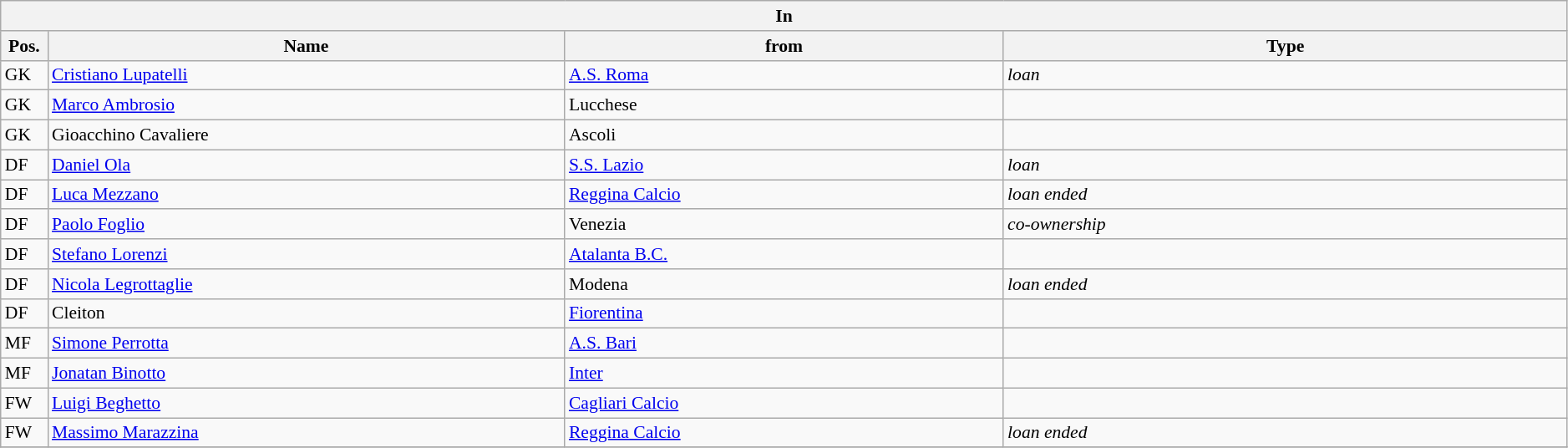<table class="wikitable" style="font-size:90%;width:99%;">
<tr>
<th colspan="4">In</th>
</tr>
<tr>
<th width=3%>Pos.</th>
<th width=33%>Name</th>
<th width=28%>from</th>
<th width=36%>Type</th>
</tr>
<tr>
<td>GK</td>
<td><a href='#'>Cristiano Lupatelli</a></td>
<td><a href='#'>A.S. Roma</a></td>
<td><em>loan</em></td>
</tr>
<tr>
<td>GK</td>
<td><a href='#'>Marco Ambrosio</a></td>
<td>Lucchese</td>
<td></td>
</tr>
<tr>
<td>GK</td>
<td>Gioacchino Cavaliere</td>
<td>Ascoli</td>
<td></td>
</tr>
<tr>
<td>DF</td>
<td><a href='#'>Daniel Ola</a></td>
<td><a href='#'>S.S. Lazio</a></td>
<td><em>loan</em></td>
</tr>
<tr>
<td>DF</td>
<td><a href='#'>Luca Mezzano</a></td>
<td><a href='#'>Reggina Calcio</a></td>
<td><em>loan ended</em></td>
</tr>
<tr>
<td>DF</td>
<td><a href='#'>Paolo Foglio</a></td>
<td>Venezia</td>
<td><em>co-ownership</em></td>
</tr>
<tr>
<td>DF</td>
<td><a href='#'>Stefano Lorenzi</a></td>
<td><a href='#'>Atalanta B.C.</a></td>
<td></td>
</tr>
<tr>
<td>DF</td>
<td><a href='#'>Nicola Legrottaglie</a></td>
<td>Modena</td>
<td><em>loan ended</em></td>
</tr>
<tr>
<td>DF</td>
<td>Cleiton</td>
<td><a href='#'>Fiorentina</a></td>
<td></td>
</tr>
<tr>
<td>MF</td>
<td><a href='#'>Simone Perrotta</a></td>
<td><a href='#'>A.S. Bari</a></td>
<td></td>
</tr>
<tr>
<td>MF</td>
<td><a href='#'>Jonatan Binotto</a></td>
<td><a href='#'>Inter</a></td>
<td></td>
</tr>
<tr>
<td>FW</td>
<td><a href='#'>Luigi Beghetto</a></td>
<td><a href='#'>Cagliari Calcio</a></td>
<td></td>
</tr>
<tr>
<td>FW</td>
<td><a href='#'>Massimo Marazzina</a></td>
<td><a href='#'>Reggina Calcio</a></td>
<td><em>loan ended</em></td>
</tr>
<tr>
</tr>
</table>
